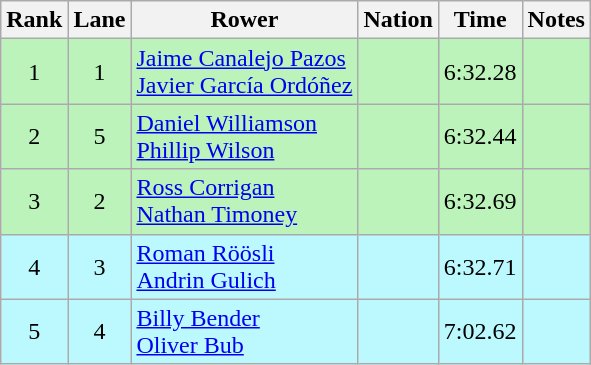<table class="wikitable sortable" style="text-align:center">
<tr>
<th>Rank</th>
<th>Lane</th>
<th>Rower</th>
<th>Nation</th>
<th>Time</th>
<th>Notes</th>
</tr>
<tr bgcolor=bbf3bb>
<td>1</td>
<td>1</td>
<td align=left><a href='#'>Jaime Canalejo Pazos</a><br><a href='#'>Javier García Ordóñez</a></td>
<td align=left></td>
<td>6:32.28</td>
<td></td>
</tr>
<tr bgcolor=bbf3bb>
<td>2</td>
<td>5</td>
<td align=left><a href='#'>Daniel Williamson</a><br><a href='#'>Phillip Wilson</a></td>
<td align=left></td>
<td>6:32.44</td>
<td></td>
</tr>
<tr bgcolor=bbf3bb>
<td>3</td>
<td>2</td>
<td align=left><a href='#'>Ross Corrigan</a><br><a href='#'>Nathan Timoney</a></td>
<td align=left></td>
<td>6:32.69</td>
<td></td>
</tr>
<tr bgcolor=bbf9ff>
<td>4</td>
<td>3</td>
<td align=left><a href='#'>Roman Röösli</a><br><a href='#'>Andrin Gulich</a></td>
<td align=left></td>
<td>6:32.71</td>
<td></td>
</tr>
<tr bgcolor=bbf9ff>
<td>5</td>
<td>4</td>
<td align=left><a href='#'>Billy Bender</a><br><a href='#'>Oliver Bub</a></td>
<td align=left></td>
<td>7:02.62</td>
<td></td>
</tr>
</table>
